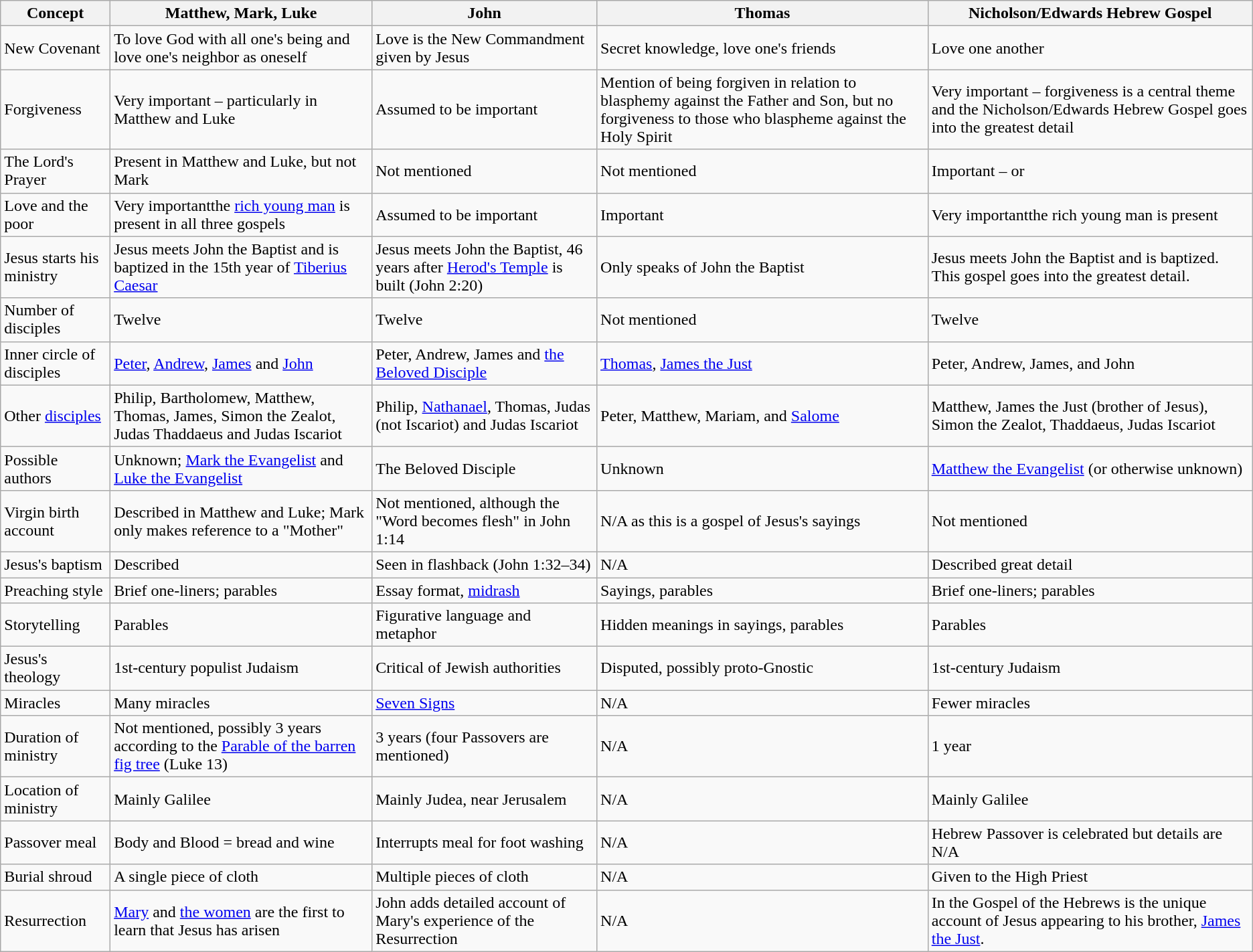<table class="wikitable">
<tr>
<th>Concept</th>
<th>Matthew, Mark, Luke</th>
<th>John</th>
<th>Thomas</th>
<th>Nicholson/Edwards Hebrew Gospel</th>
</tr>
<tr>
<td>New Covenant</td>
<td>To love God with all one's being and love one's neighbor as oneself</td>
<td>Love is the New Commandment given by Jesus</td>
<td>Secret knowledge, love one's friends</td>
<td>Love one another</td>
</tr>
<tr>
<td>Forgiveness</td>
<td>Very important – particularly in Matthew and Luke</td>
<td>Assumed to be important</td>
<td>Mention of being forgiven in relation to blasphemy against the Father and Son, but no forgiveness to those who blaspheme against the Holy Spirit</td>
<td>Very important – forgiveness is a central theme and the Nicholson/Edwards Hebrew Gospel goes into the greatest detail</td>
</tr>
<tr>
<td>The Lord's Prayer</td>
<td>Present in Matthew and Luke, but not Mark</td>
<td>Not mentioned</td>
<td>Not mentioned</td>
<td>Important –  or </td>
</tr>
<tr>
<td>Love and the poor</td>
<td>Very importantthe <a href='#'>rich young man</a> is present in all three gospels</td>
<td>Assumed to be important</td>
<td>Important</td>
<td>Very importantthe rich young man is present</td>
</tr>
<tr>
<td>Jesus starts his ministry</td>
<td>Jesus meets John the Baptist and is baptized in the 15th year of <a href='#'>Tiberius Caesar</a></td>
<td>Jesus meets John the Baptist, 46 years after <a href='#'>Herod's Temple</a> is built (John 2:20)</td>
<td>Only speaks of John the Baptist</td>
<td>Jesus meets John the Baptist and is baptized. This gospel goes into the greatest detail.</td>
</tr>
<tr>
<td>Number of disciples</td>
<td>Twelve</td>
<td>Twelve</td>
<td>Not mentioned</td>
<td>Twelve</td>
</tr>
<tr>
<td>Inner circle of disciples</td>
<td><a href='#'>Peter</a>, <a href='#'>Andrew</a>, <a href='#'>James</a> and <a href='#'>John</a></td>
<td>Peter, Andrew, James and <a href='#'>the Beloved Disciple</a></td>
<td><a href='#'>Thomas</a>, <a href='#'>James the Just</a></td>
<td>Peter, Andrew, James, and John</td>
</tr>
<tr>
<td>Other <a href='#'>disciples</a></td>
<td>Philip, Bartholomew, Matthew, Thomas, James, Simon the Zealot, Judas Thaddaeus and Judas Iscariot</td>
<td>Philip, <a href='#'>Nathanael</a>, Thomas, Judas (not Iscariot) and Judas Iscariot</td>
<td>Peter, Matthew, Mariam, and <a href='#'>Salome</a></td>
<td>Matthew, James the Just (brother of Jesus), Simon the Zealot, Thaddaeus, Judas Iscariot</td>
</tr>
<tr>
<td>Possible authors</td>
<td>Unknown; <a href='#'>Mark the Evangelist</a> and <a href='#'>Luke the Evangelist</a></td>
<td>The Beloved Disciple</td>
<td>Unknown</td>
<td><a href='#'>Matthew the Evangelist</a> (or otherwise unknown)</td>
</tr>
<tr>
<td>Virgin birth account</td>
<td>Described in Matthew and Luke; Mark only makes reference to a "Mother"</td>
<td>Not mentioned, although the "Word becomes flesh" in John 1:14</td>
<td>N/A as this is a gospel of Jesus's sayings</td>
<td>Not mentioned</td>
</tr>
<tr>
<td>Jesus's baptism</td>
<td>Described</td>
<td>Seen in flashback (John 1:32–34)</td>
<td>N/A</td>
<td>Described great detail</td>
</tr>
<tr>
<td>Preaching style</td>
<td>Brief one-liners; parables</td>
<td>Essay format, <a href='#'>midrash</a></td>
<td>Sayings, parables</td>
<td>Brief one-liners; parables</td>
</tr>
<tr>
<td>Storytelling</td>
<td>Parables</td>
<td>Figurative language and metaphor</td>
<td>Hidden meanings in sayings, parables</td>
<td>Parables</td>
</tr>
<tr>
<td>Jesus's theology</td>
<td>1st-century populist Judaism</td>
<td>Critical of Jewish authorities</td>
<td>Disputed, possibly proto-Gnostic</td>
<td>1st-century Judaism</td>
</tr>
<tr>
<td>Miracles</td>
<td>Many miracles</td>
<td><a href='#'>Seven Signs</a></td>
<td>N/A</td>
<td>Fewer miracles</td>
</tr>
<tr>
<td>Duration of ministry</td>
<td>Not mentioned, possibly 3 years according to the <a href='#'>Parable of the barren fig tree</a> (Luke 13)</td>
<td>3 years (four Passovers are mentioned)</td>
<td>N/A</td>
<td>1 year</td>
</tr>
<tr>
<td>Location of ministry</td>
<td>Mainly Galilee</td>
<td>Mainly Judea, near Jerusalem</td>
<td>N/A</td>
<td>Mainly Galilee</td>
</tr>
<tr>
<td>Passover meal</td>
<td>Body and Blood = bread and wine</td>
<td>Interrupts meal for foot washing</td>
<td>N/A</td>
<td>Hebrew Passover is celebrated but details are N/A</td>
</tr>
<tr>
<td>Burial shroud</td>
<td>A single piece of cloth</td>
<td>Multiple pieces of cloth</td>
<td>N/A</td>
<td>Given to the High Priest</td>
</tr>
<tr>
<td>Resurrection</td>
<td><a href='#'>Mary</a> and <a href='#'>the women</a> are the first to learn that Jesus has arisen</td>
<td>John adds detailed account of Mary's experience of the Resurrection</td>
<td>N/A</td>
<td>In the Gospel of the Hebrews is the unique account of Jesus appearing to his brother, <a href='#'>James the Just</a>.</td>
</tr>
</table>
